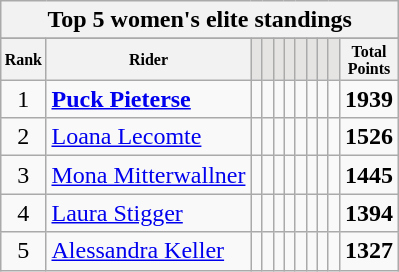<table class="wikitable sortable">
<tr>
<th colspan=27 align="center"><strong>Top 5 women's elite standings</strong></th>
</tr>
<tr>
</tr>
<tr style="font-size:8pt;font-weight:bold">
<th align="center">Rank</th>
<th align="center">Rider</th>
<th class=unsortable style="background:#E5E4E2;"><small></small></th>
<th class=unsortable style="background:#E5E4E2;"><small></small></th>
<th class=unsortable style="background:#E5E4E2;"><small></small></th>
<th class=unsortable style="background:#E5E4E2;"><small></small></th>
<th class=unsortable style="background:#E5E4E2;"><small></small></th>
<th class=unsortable style="background:#E5E4E2;"><small></small></th>
<th class=unsortable style="background:#E5E4E2;"><small></small></th>
<th class=unsortable style="background:#E5E4E2;"><small></small></th>
<th align="center">Total<br>Points</th>
</tr>
<tr>
<td align=center>1</td>
<td> <strong><a href='#'>Puck Pieterse</a></strong></td>
<td align=center></td>
<td align=center></td>
<td align=center></td>
<td align=center></td>
<td align=center></td>
<td align=center></td>
<td align=center></td>
<td align=center></td>
<td align=center><strong>1939</strong></td>
</tr>
<tr>
<td align=center>2</td>
<td> <a href='#'>Loana Lecomte</a></td>
<td align=center></td>
<td align=center></td>
<td align=center></td>
<td align=center></td>
<td align=center></td>
<td align=center></td>
<td align=center></td>
<td align=center></td>
<td align=center><strong>1526</strong></td>
</tr>
<tr>
<td align=center>3</td>
<td> <a href='#'>Mona Mitterwallner</a></td>
<td align=center></td>
<td align=center></td>
<td align=center></td>
<td align=center></td>
<td align=center></td>
<td align=center></td>
<td align=center></td>
<td align=center></td>
<td align=center><strong>1445</strong></td>
</tr>
<tr>
<td align=center>4</td>
<td> <a href='#'>Laura Stigger</a></td>
<td align=center></td>
<td align=center></td>
<td align=center></td>
<td align=center></td>
<td align=center></td>
<td align=center></td>
<td align=center></td>
<td align=center></td>
<td align=center><strong>1394</strong></td>
</tr>
<tr>
<td align=center>5</td>
<td> <a href='#'>Alessandra Keller</a></td>
<td align=center></td>
<td align=center></td>
<td align=center></td>
<td align=center></td>
<td align=center></td>
<td align=center></td>
<td align=center></td>
<td align=center></td>
<td align=center><strong>1327</strong><br></td>
</tr>
</table>
